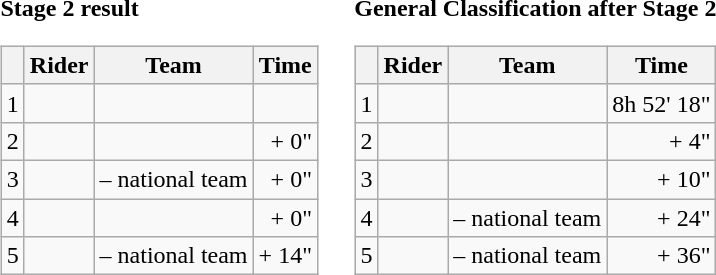<table>
<tr>
<td><strong>Stage 2 result</strong><br><table class="wikitable">
<tr>
<th></th>
<th>Rider</th>
<th>Team</th>
<th>Time</th>
</tr>
<tr>
<td>1</td>
<td></td>
<td></td>
<td align="right"></td>
</tr>
<tr>
<td>2</td>
<td></td>
<td></td>
<td align="right">+ 0"</td>
</tr>
<tr>
<td>3</td>
<td></td>
<td> – national team</td>
<td align="right">+ 0"</td>
</tr>
<tr>
<td>4</td>
<td></td>
<td></td>
<td align="right">+ 0"</td>
</tr>
<tr>
<td>5</td>
<td></td>
<td> – national team</td>
<td align="right">+ 14"</td>
</tr>
</table>
</td>
<td></td>
<td><strong>General Classification after Stage 2</strong><br><table class="wikitable">
<tr>
<th></th>
<th>Rider</th>
<th>Team</th>
<th>Time</th>
</tr>
<tr>
<td>1</td>
<td></td>
<td></td>
<td align="right">8h 52' 18"</td>
</tr>
<tr>
<td>2</td>
<td></td>
<td></td>
<td align="right">+ 4"</td>
</tr>
<tr>
<td>3</td>
<td></td>
<td></td>
<td align="right">+ 10"</td>
</tr>
<tr>
<td>4</td>
<td></td>
<td> – national team</td>
<td align="right">+ 24"</td>
</tr>
<tr>
<td>5</td>
<td></td>
<td> – national team</td>
<td align="right">+ 36"</td>
</tr>
</table>
</td>
</tr>
</table>
